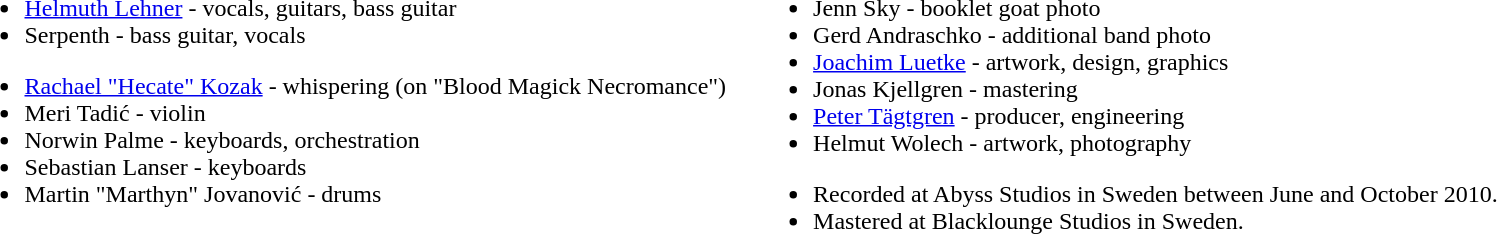<table>
<tr>
<td valign="top"><br><ul><li><a href='#'>Helmuth Lehner</a> - vocals, guitars, bass guitar</li><li>Serpenth - bass guitar, vocals</li></ul><ul><li><a href='#'>Rachael "Hecate" Kozak</a> - whispering (on "Blood Magick Necromance")</li><li>Meri Tadić - violin</li><li>Norwin Palme - keyboards, orchestration</li><li>Sebastian Lanser - keyboards</li><li>Martin "Marthyn" Jovanović - drums</li></ul></td>
<td width="10"></td>
<td valign="top"><br><ul><li>Jenn Sky - booklet goat photo</li><li>Gerd Andraschko - additional band photo</li><li><a href='#'>Joachim Luetke</a> - artwork, design, graphics</li><li>Jonas Kjellgren - mastering</li><li><a href='#'>Peter Tägtgren</a> - producer, engineering</li><li>Helmut Wolech - artwork, photography</li></ul><ul><li>Recorded at Abyss Studios in Sweden between June and October 2010.</li><li>Mastered at Blacklounge Studios in Sweden.</li></ul></td>
</tr>
</table>
